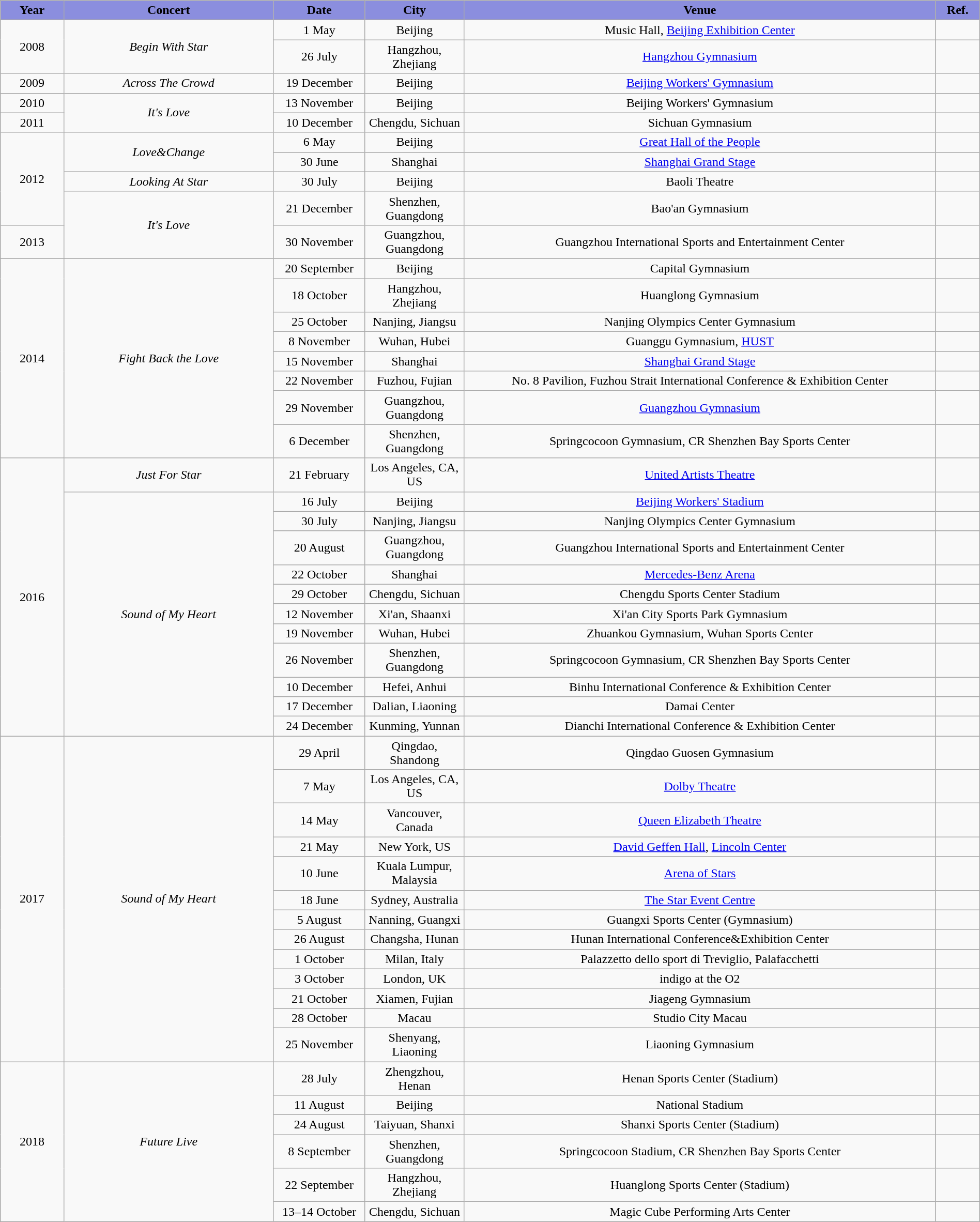<table class="wikitable sortable mw-collapsible" width="100%" style="text-align:center">
<tr align="center" style="background:#8B8EDE">
<td style="width:2%"><strong>Year</strong></td>
<td style="width:8%"><strong>Concert</strong></td>
<td style="width:2%"><strong>Date</strong></td>
<td style="width:2%"><strong>City</strong></td>
<td style="width:18%"><strong>Venue</strong></td>
<td style="width:1%"><strong>Ref.</strong></td>
</tr>
<tr>
<td rowspan="2">2008</td>
<td rowspan="2"><em>Begin With Star</em></td>
<td>1 May</td>
<td>Beijing</td>
<td>Music Hall, <a href='#'>Beijing Exhibition Center</a></td>
<td></td>
</tr>
<tr>
<td>26 July</td>
<td>Hangzhou, Zhejiang</td>
<td><a href='#'>Hangzhou Gymnasium</a></td>
<td></td>
</tr>
<tr>
<td>2009</td>
<td><em>Across The Crowd</em></td>
<td>19 December</td>
<td>Beijing</td>
<td><a href='#'>Beijing Workers' Gymnasium</a></td>
<td></td>
</tr>
<tr>
<td>2010</td>
<td rowspan="2"><em>It's Love</em></td>
<td>13 November</td>
<td>Beijing</td>
<td>Beijing Workers' Gymnasium</td>
<td></td>
</tr>
<tr>
<td>2011</td>
<td>10 December</td>
<td>Chengdu, Sichuan</td>
<td>Sichuan Gymnasium</td>
<td></td>
</tr>
<tr>
<td rowspan="4">2012</td>
<td rowspan="2"><em>Love&Change</em></td>
<td>6 May</td>
<td>Beijing</td>
<td><a href='#'>Great Hall of the People</a></td>
<td></td>
</tr>
<tr>
<td>30 June</td>
<td>Shanghai</td>
<td><a href='#'>Shanghai Grand Stage</a></td>
<td></td>
</tr>
<tr>
<td><em>Looking At Star</em></td>
<td>30 July</td>
<td>Beijing</td>
<td>Baoli Theatre</td>
<td></td>
</tr>
<tr>
<td rowspan="2"><em>It's Love</em></td>
<td>21 December</td>
<td>Shenzhen, Guangdong</td>
<td>Bao'an Gymnasium</td>
<td></td>
</tr>
<tr>
<td>2013</td>
<td>30 November</td>
<td>Guangzhou, Guangdong</td>
<td>Guangzhou International Sports and Entertainment Center</td>
<td></td>
</tr>
<tr>
<td rowspan="8">2014</td>
<td rowspan="8"><em>Fight Back the Love</em></td>
<td>20 September</td>
<td>Beijing</td>
<td>Capital Gymnasium</td>
<td></td>
</tr>
<tr>
<td>18 October</td>
<td>Hangzhou, Zhejiang</td>
<td>Huanglong Gymnasium</td>
<td></td>
</tr>
<tr>
<td>25 October</td>
<td>Nanjing, Jiangsu</td>
<td>Nanjing Olympics Center Gymnasium</td>
<td></td>
</tr>
<tr>
<td>8 November</td>
<td>Wuhan, Hubei</td>
<td>Guanggu Gymnasium, <a href='#'>HUST</a></td>
<td></td>
</tr>
<tr>
<td>15 November</td>
<td>Shanghai</td>
<td><a href='#'>Shanghai Grand Stage</a></td>
<td></td>
</tr>
<tr>
<td>22 November</td>
<td>Fuzhou, Fujian</td>
<td>No. 8 Pavilion, Fuzhou Strait International Conference & Exhibition Center</td>
<td></td>
</tr>
<tr>
<td>29 November</td>
<td>Guangzhou, Guangdong</td>
<td><a href='#'>Guangzhou Gymnasium</a></td>
<td></td>
</tr>
<tr>
<td>6 December</td>
<td>Shenzhen, Guangdong</td>
<td>Springcocoon Gymnasium, CR Shenzhen Bay Sports Center</td>
<td></td>
</tr>
<tr>
<td rowspan="12">2016</td>
<td><em>Just For Star</em></td>
<td>21 February</td>
<td>Los Angeles, CA, US</td>
<td><a href='#'>United Artists Theatre</a></td>
<td></td>
</tr>
<tr>
<td rowspan="11"><em>Sound of My Heart</em></td>
<td>16 July</td>
<td>Beijing</td>
<td><a href='#'>Beijing Workers' Stadium</a></td>
<td></td>
</tr>
<tr>
<td>30 July</td>
<td>Nanjing, Jiangsu</td>
<td>Nanjing Olympics Center Gymnasium</td>
<td></td>
</tr>
<tr>
<td>20 August</td>
<td>Guangzhou, Guangdong</td>
<td>Guangzhou International Sports and Entertainment Center</td>
<td></td>
</tr>
<tr>
<td>22 October</td>
<td>Shanghai</td>
<td><a href='#'>Mercedes-Benz Arena</a></td>
<td></td>
</tr>
<tr>
<td>29 October</td>
<td>Chengdu, Sichuan</td>
<td>Chengdu Sports Center Stadium</td>
<td></td>
</tr>
<tr>
<td>12 November</td>
<td>Xi'an, Shaanxi</td>
<td>Xi'an City Sports Park Gymnasium</td>
<td></td>
</tr>
<tr>
<td>19 November</td>
<td>Wuhan, Hubei</td>
<td>Zhuankou Gymnasium, Wuhan Sports Center</td>
<td></td>
</tr>
<tr>
<td>26 November</td>
<td>Shenzhen, Guangdong</td>
<td>Springcocoon Gymnasium, CR Shenzhen Bay Sports Center</td>
<td></td>
</tr>
<tr>
<td>10 December</td>
<td>Hefei, Anhui</td>
<td>Binhu International Conference & Exhibition Center</td>
<td></td>
</tr>
<tr>
<td>17 December</td>
<td>Dalian, Liaoning</td>
<td>Damai Center</td>
<td></td>
</tr>
<tr>
<td>24 December</td>
<td>Kunming, Yunnan</td>
<td>Dianchi International Conference & Exhibition Center</td>
<td></td>
</tr>
<tr>
<td rowspan="13">2017</td>
<td rowspan="13"><em>Sound of My Heart</em></td>
<td>29 April</td>
<td>Qingdao, Shandong</td>
<td>Qingdao Guosen Gymnasium</td>
<td></td>
</tr>
<tr>
<td>7 May</td>
<td>Los Angeles, CA, US</td>
<td><a href='#'>Dolby Theatre</a></td>
<td></td>
</tr>
<tr>
<td>14 May</td>
<td>Vancouver, Canada</td>
<td><a href='#'>Queen Elizabeth Theatre</a></td>
<td></td>
</tr>
<tr>
<td>21 May</td>
<td>New York, US</td>
<td><a href='#'>David Geffen Hall</a>, <a href='#'>Lincoln Center</a></td>
<td></td>
</tr>
<tr>
<td>10 June</td>
<td>Kuala Lumpur, Malaysia</td>
<td><a href='#'>Arena of Stars</a></td>
<td></td>
</tr>
<tr>
<td>18 June</td>
<td>Sydney, Australia</td>
<td><a href='#'>The Star Event Centre</a></td>
<td></td>
</tr>
<tr>
<td>5 August</td>
<td>Nanning, Guangxi</td>
<td>Guangxi Sports Center (Gymnasium)</td>
<td></td>
</tr>
<tr>
<td>26 August</td>
<td>Changsha, Hunan</td>
<td>Hunan International Conference&Exhibition Center</td>
<td></td>
</tr>
<tr>
<td>1 October</td>
<td>Milan, Italy</td>
<td>Palazzetto dello sport di Treviglio, Palafacchetti</td>
<td></td>
</tr>
<tr>
<td>3 October</td>
<td>London, UK</td>
<td>indigo at the O2</td>
<td></td>
</tr>
<tr>
<td>21 October</td>
<td>Xiamen, Fujian</td>
<td>Jiageng Gymnasium</td>
<td></td>
</tr>
<tr>
<td>28 October</td>
<td>Macau</td>
<td>Studio City Macau</td>
<td></td>
</tr>
<tr>
<td>25 November</td>
<td>Shenyang, Liaoning</td>
<td>Liaoning Gymnasium</td>
<td></td>
</tr>
<tr>
<td rowspan="6">2018</td>
<td rowspan="6"><em>Future Live</em></td>
<td>28 July</td>
<td>Zhengzhou, Henan</td>
<td>Henan Sports Center (Stadium)</td>
<td></td>
</tr>
<tr>
<td>11 August</td>
<td>Beijing</td>
<td>National Stadium</td>
<td></td>
</tr>
<tr>
<td>24 August</td>
<td>Taiyuan, Shanxi</td>
<td>Shanxi Sports Center (Stadium)</td>
<td></td>
</tr>
<tr>
<td>8 September</td>
<td>Shenzhen, Guangdong</td>
<td>Springcocoon Stadium, CR Shenzhen Bay Sports Center</td>
<td></td>
</tr>
<tr>
<td>22 September</td>
<td>Hangzhou, Zhejiang</td>
<td>Huanglong Sports Center (Stadium)</td>
<td></td>
</tr>
<tr>
<td>13–14 October</td>
<td>Chengdu, Sichuan</td>
<td>Magic Cube Performing Arts Center</td>
<td></td>
</tr>
</table>
